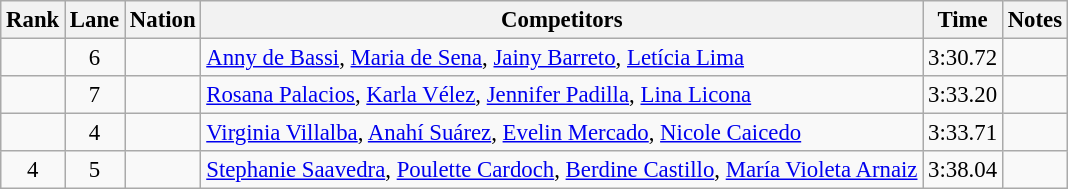<table class="wikitable sortable" style="text-align:center; font-size:95%">
<tr>
<th>Rank</th>
<th>Lane</th>
<th>Nation</th>
<th>Competitors</th>
<th>Time</th>
<th>Notes</th>
</tr>
<tr>
<td></td>
<td>6</td>
<td align=left></td>
<td align=left><a href='#'>Anny de Bassi</a>, <a href='#'>Maria de Sena</a>, <a href='#'>Jainy Barreto</a>, <a href='#'>Letícia Lima</a></td>
<td>3:30.72</td>
<td><strong></strong></td>
</tr>
<tr>
<td></td>
<td>7</td>
<td align=left></td>
<td align=left><a href='#'>Rosana Palacios</a>, <a href='#'>Karla Vélez</a>, <a href='#'>Jennifer Padilla</a>, <a href='#'>Lina Licona</a></td>
<td>3:33.20</td>
<td><strong></strong></td>
</tr>
<tr>
<td></td>
<td>4</td>
<td align=left></td>
<td align=left><a href='#'>Virginia Villalba</a>, <a href='#'>Anahí Suárez</a>, <a href='#'>Evelin Mercado</a>, <a href='#'>Nicole Caicedo</a></td>
<td>3:33.71</td>
<td><strong></strong></td>
</tr>
<tr>
<td>4</td>
<td>5</td>
<td align=left></td>
<td align=left><a href='#'>Stephanie Saavedra</a>, <a href='#'>Poulette Cardoch</a>, <a href='#'>Berdine Castillo</a>, <a href='#'>María Violeta Arnaiz</a></td>
<td>3:38.04</td>
<td></td>
</tr>
</table>
